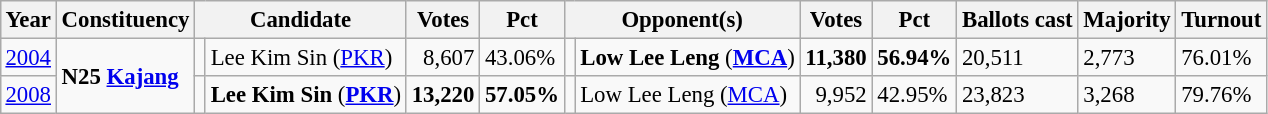<table class="wikitable" style="margin:0.5em ; font-size:95%">
<tr>
<th>Year</th>
<th>Constituency</th>
<th colspan=2>Candidate</th>
<th>Votes</th>
<th>Pct</th>
<th colspan=2>Opponent(s)</th>
<th>Votes</th>
<th>Pct</th>
<th>Ballots cast</th>
<th>Majority</th>
<th>Turnout</th>
</tr>
<tr>
<td><a href='#'>2004</a></td>
<td rowspan=2><strong>N25 <a href='#'>Kajang</a></strong></td>
<td></td>
<td>Lee Kim Sin (<a href='#'>PKR</a>)</td>
<td align=right>8,607</td>
<td>43.06%</td>
<td></td>
<td><strong>Low Lee Leng</strong> (<a href='#'><strong>MCA</strong></a>)</td>
<td align=right><strong>11,380</strong></td>
<td><strong>56.94%</strong></td>
<td>20,511</td>
<td>2,773</td>
<td>76.01%</td>
</tr>
<tr>
<td><a href='#'>2008</a></td>
<td></td>
<td><strong>Lee Kim Sin</strong> (<a href='#'><strong>PKR</strong></a>)</td>
<td align=right><strong>13,220</strong></td>
<td><strong>57.05%</strong></td>
<td></td>
<td>Low Lee Leng (<a href='#'>MCA</a>)</td>
<td align=right>9,952</td>
<td>42.95%</td>
<td>23,823</td>
<td>3,268</td>
<td>79.76%</td>
</tr>
</table>
